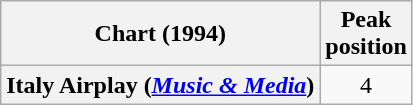<table class="wikitable sortable plainrowheaders" style="text-align:center">
<tr>
<th>Chart (1994)</th>
<th>Peak<br>position</th>
</tr>
<tr>
<th scope="row">Italy Airplay (<em><a href='#'>Music & Media</a></em>)</th>
<td>4</td>
</tr>
</table>
